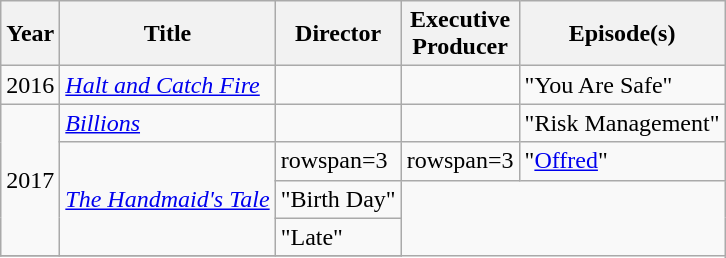<table class="wikitable">
<tr>
<th>Year</th>
<th>Title</th>
<th>Director</th>
<th>Executive<br>Producer</th>
<th>Episode(s)</th>
</tr>
<tr>
<td>2016</td>
<td><em><a href='#'>Halt and Catch Fire</a></em></td>
<td></td>
<td></td>
<td>"You Are Safe"</td>
</tr>
<tr>
<td rowspan=4>2017</td>
<td><em><a href='#'>Billions</a></em></td>
<td></td>
<td></td>
<td>"Risk Management"</td>
</tr>
<tr>
<td rowspan=3><em><a href='#'>The Handmaid's Tale</a></em></td>
<td>rowspan=3 </td>
<td>rowspan=3 </td>
<td>"<a href='#'>Offred</a>"</td>
</tr>
<tr>
<td>"Birth Day"</td>
</tr>
<tr>
<td>"Late"</td>
</tr>
<tr>
</tr>
</table>
